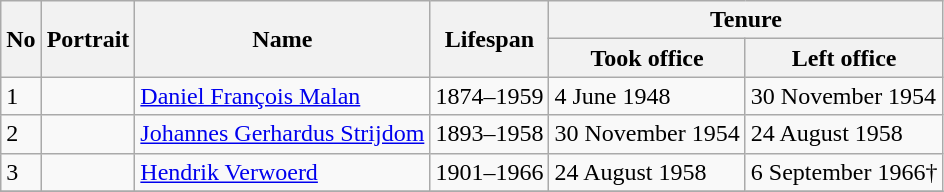<table class="wikitable">
<tr>
<th scope="col" rowspan="2">No</th>
<th scope="col" rowspan="2">Portrait</th>
<th scope="col" rowspan="2">Name</th>
<th scope="col" rowspan="2">Lifespan</th>
<th scope="col" colspan="2">Tenure</th>
</tr>
<tr>
<th scope="col">Took office</th>
<th scope="col">Left office</th>
</tr>
<tr>
<td>1</td>
<td></td>
<td><a href='#'>Daniel François Malan</a></td>
<td>1874–1959</td>
<td>4 June 1948</td>
<td>30 November 1954</td>
</tr>
<tr>
<td>2</td>
<td></td>
<td><a href='#'>Johannes Gerhardus Strijdom</a></td>
<td>1893–1958</td>
<td>30 November 1954</td>
<td>24 August 1958</td>
</tr>
<tr>
<td>3</td>
<td></td>
<td><a href='#'>Hendrik Verwoerd</a></td>
<td>1901–1966</td>
<td>24 August 1958</td>
<td>6 September 1966†</td>
</tr>
<tr>
</tr>
</table>
